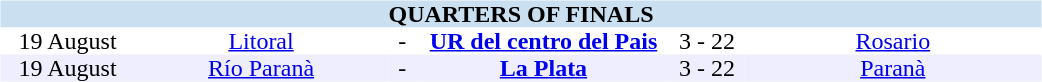<table table width=700>
<tr>
<td width=700 valign="top"><br><table border=0 cellspacing=0 cellpadding=0 style="font-size: 100%; border-collapse: collapse;" width=100%>
<tr bgcolor="#CADFF0">
<td style="font-size:100%"; align="center" colspan="6"><strong>QUARTERS OF FINALS</strong></td>
</tr>
<tr align=center bgcolor=#FFFFFF>
<td width=90>19 August</td>
<td width=170><a href='#'>Litoral</a></td>
<td width=20>-</td>
<td width=170><strong><a href='#'>UR del centro del Pais</a></strong></td>
<td width=50>3 - 22</td>
<td width=200><a href='#'>Rosario</a></td>
</tr>
<tr align=center bgcolor=#EEEEFF>
<td width=90>19 August</td>
<td width=170><a href='#'>Río Paranà</a></td>
<td width=20>-</td>
<td width=170><strong><a href='#'>La Plata</a></strong></td>
<td width=50>3 - 22</td>
<td width=200><a href='#'>Paranà</a></td>
</tr>
</table>
</td>
</tr>
</table>
